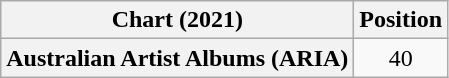<table class="wikitable sortable plainrowheaders" style="text-align:center">
<tr>
<th scope="col">Chart (2021)</th>
<th scope="col">Position</th>
</tr>
<tr>
<th scope="row">Australian Artist Albums (ARIA)</th>
<td>40</td>
</tr>
</table>
